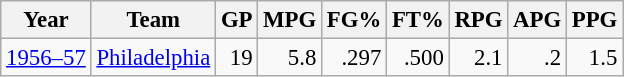<table class="wikitable sortable" style="font-size:95%; text-align:right;">
<tr>
<th>Year</th>
<th>Team</th>
<th>GP</th>
<th>MPG</th>
<th>FG%</th>
<th>FT%</th>
<th>RPG</th>
<th>APG</th>
<th>PPG</th>
</tr>
<tr>
<td style="text-align:left;"><a href='#'>1956–57</a></td>
<td style="text-align:left;"><a href='#'>Philadelphia</a></td>
<td>19</td>
<td>5.8</td>
<td>.297</td>
<td>.500</td>
<td>2.1</td>
<td>.2</td>
<td>1.5</td>
</tr>
</table>
